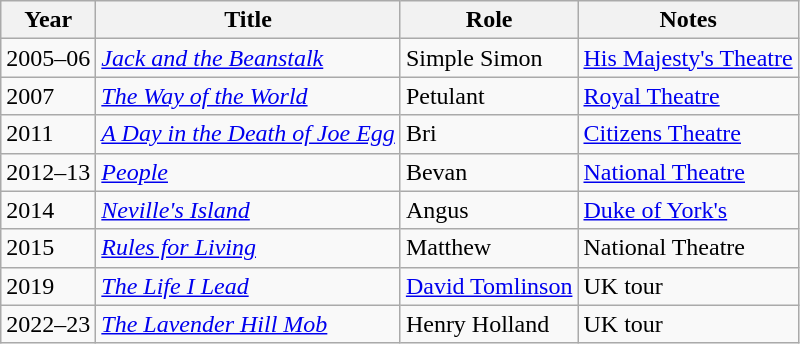<table class="wikitable sortable">
<tr>
<th>Year</th>
<th>Title</th>
<th>Role</th>
<th class="unsortable">Notes</th>
</tr>
<tr>
<td>2005–06</td>
<td><em><a href='#'>Jack and the Beanstalk</a></em></td>
<td>Simple Simon</td>
<td><a href='#'>His Majesty's Theatre</a></td>
</tr>
<tr>
<td>2007</td>
<td><em><a href='#'>The Way of the World</a></em></td>
<td>Petulant</td>
<td><a href='#'>Royal Theatre</a></td>
</tr>
<tr>
<td>2011</td>
<td><em><a href='#'>A Day in the Death of Joe Egg</a></em></td>
<td>Bri</td>
<td><a href='#'>Citizens Theatre</a></td>
</tr>
<tr>
<td>2012–13</td>
<td><em><a href='#'>People</a></em></td>
<td>Bevan</td>
<td><a href='#'>National Theatre</a></td>
</tr>
<tr>
<td>2014</td>
<td><em><a href='#'>Neville's Island</a></em></td>
<td>Angus</td>
<td><a href='#'>Duke of York's</a></td>
</tr>
<tr>
<td>2015</td>
<td><em><a href='#'>Rules for Living</a></em></td>
<td>Matthew</td>
<td>National Theatre</td>
</tr>
<tr>
<td>2019</td>
<td><em><a href='#'>The Life I Lead</a></em></td>
<td><a href='#'>David Tomlinson</a></td>
<td>UK tour</td>
</tr>
<tr>
<td>2022–23</td>
<td><a href='#'><em>The Lavender Hill Mob</em></a></td>
<td>Henry Holland</td>
<td>UK tour</td>
</tr>
</table>
